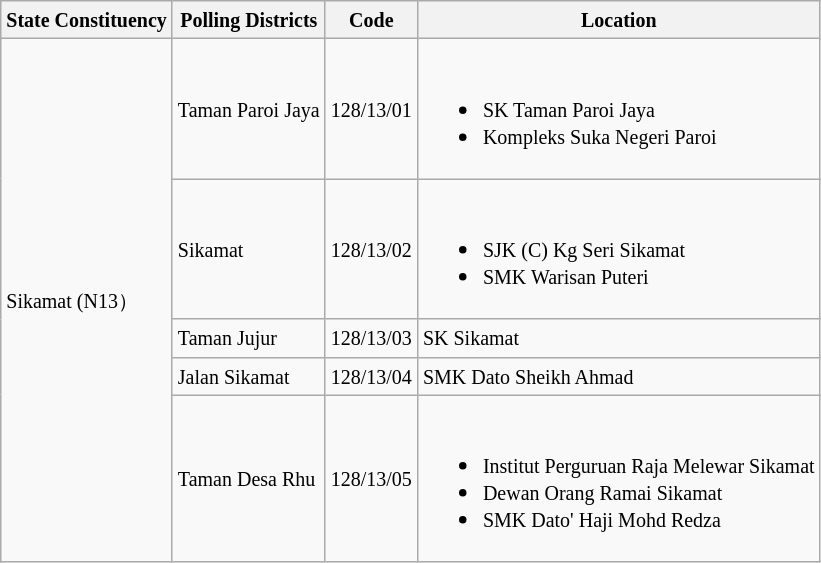<table class="wikitable sortable mw-collapsible">
<tr>
<th><small>State Constituency</small></th>
<th><small>Polling Districts</small></th>
<th><small>Code</small></th>
<th><small>Location</small></th>
</tr>
<tr>
<td rowspan="5"><small>Sikamat (N13）</small></td>
<td><small>Taman Paroi Jaya</small></td>
<td><small>128/13/01</small></td>
<td><br><ul><li><small>SK Taman Paroi Jaya</small></li><li><small>Kompleks Suka Negeri Paroi</small></li></ul></td>
</tr>
<tr>
<td><small>Sikamat</small></td>
<td><small>128/13/02</small></td>
<td><br><ul><li><small>SJK (C) Kg Seri Sikamat</small></li><li><small>SMK Warisan Puteri</small></li></ul></td>
</tr>
<tr>
<td><small>Taman Jujur</small></td>
<td><small>128/13/03</small></td>
<td><small>SK Sikamat</small></td>
</tr>
<tr>
<td><small>Jalan Sikamat</small></td>
<td><small>128/13/04</small></td>
<td><small>SMK Dato Sheikh Ahmad</small></td>
</tr>
<tr>
<td><small>Taman Desa Rhu</small></td>
<td><small>128/13/05</small></td>
<td><br><ul><li><small>Institut Perguruan Raja Melewar Sikamat</small></li><li><small>Dewan Orang Ramai Sikamat</small></li><li><small>SMK Dato' Haji Mohd Redza</small></li></ul></td>
</tr>
</table>
